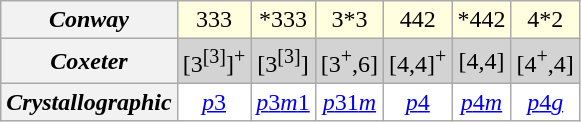<table class=wikitable>
<tr align="center" style="background:lightyellow">
<th><em>Conway</em></th>
<td><span>333</span></td>
<td><span>*333</span></td>
<td><span>3</span><span>*3</span></td>
<td><span>442</span></td>
<td><span>*442</span></td>
<td><span>4</span><span>*2</span></td>
</tr>
<tr align="center" style="background:lightgray">
<th><em>Coxeter</em></th>
<td>[3<sup>[3]</sup>]<sup>+</sup></td>
<td>[3<sup>[3]</sup>]</td>
<td>[3<sup>+</sup>,6]</td>
<td>[4,4]<sup>+</sup></td>
<td>[4,4]</td>
<td>[4<sup>+</sup>,4]</td>
</tr>
<tr align="center" style="background:white">
<th><em>Crystallographic</em></th>
<td><a href='#'><em>p</em>3</a></td>
<td><a href='#'><em>p</em>3<em>m</em>1</a></td>
<td><a href='#'><em>p</em>31<em>m</em></a></td>
<td><a href='#'><em>p</em>4</a></td>
<td><a href='#'><em>p</em>4<em>m</em></a></td>
<td><a href='#'><em>p</em>4<em>g</em></a></td>
</tr>
</table>
